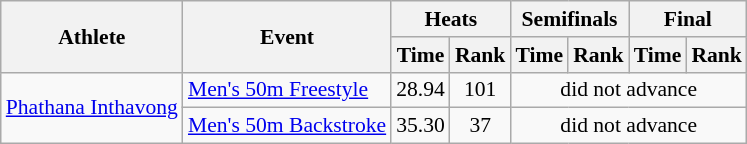<table class=wikitable style="font-size:90%">
<tr>
<th rowspan="2">Athlete</th>
<th rowspan="2">Event</th>
<th colspan="2">Heats</th>
<th colspan="2">Semifinals</th>
<th colspan="2">Final</th>
</tr>
<tr>
<th>Time</th>
<th>Rank</th>
<th>Time</th>
<th>Rank</th>
<th>Time</th>
<th>Rank</th>
</tr>
<tr>
<td rowspan="2"><a href='#'>Phathana Inthavong</a></td>
<td><a href='#'>Men's 50m Freestyle</a></td>
<td align=center>28.94</td>
<td align=center>101</td>
<td align=center colspan=4>did not advance</td>
</tr>
<tr>
<td><a href='#'>Men's 50m Backstroke</a></td>
<td align=center>35.30</td>
<td align=center>37</td>
<td align=center colspan=4>did not advance</td>
</tr>
</table>
